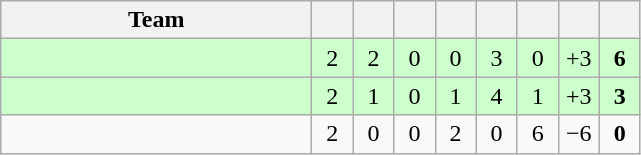<table class="wikitable" style="text-align: center;">
<tr>
<th width=200>Team</th>
<th width=20></th>
<th width=20></th>
<th width=20></th>
<th width=20></th>
<th width=20></th>
<th width=20></th>
<th width=20></th>
<th width=20></th>
</tr>
<tr bgcolor=#ccffcc>
<td align=left></td>
<td>2</td>
<td>2</td>
<td>0</td>
<td>0</td>
<td>3</td>
<td>0</td>
<td>+3</td>
<td><strong>6</strong></td>
</tr>
<tr bgcolor=#ccffcc>
<td align=left></td>
<td>2</td>
<td>1</td>
<td>0</td>
<td>1</td>
<td>4</td>
<td>1</td>
<td>+3</td>
<td><strong>3</strong></td>
</tr>
<tr>
<td align=left></td>
<td>2</td>
<td>0</td>
<td>0</td>
<td>2</td>
<td>0</td>
<td>6</td>
<td>−6</td>
<td><strong>0</strong></td>
</tr>
</table>
